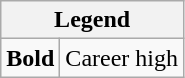<table class="wikitable mw-collapsible">
<tr>
<th colspan="2">Legend</th>
</tr>
<tr>
<td><strong>Bold</strong></td>
<td>Career high</td>
</tr>
</table>
